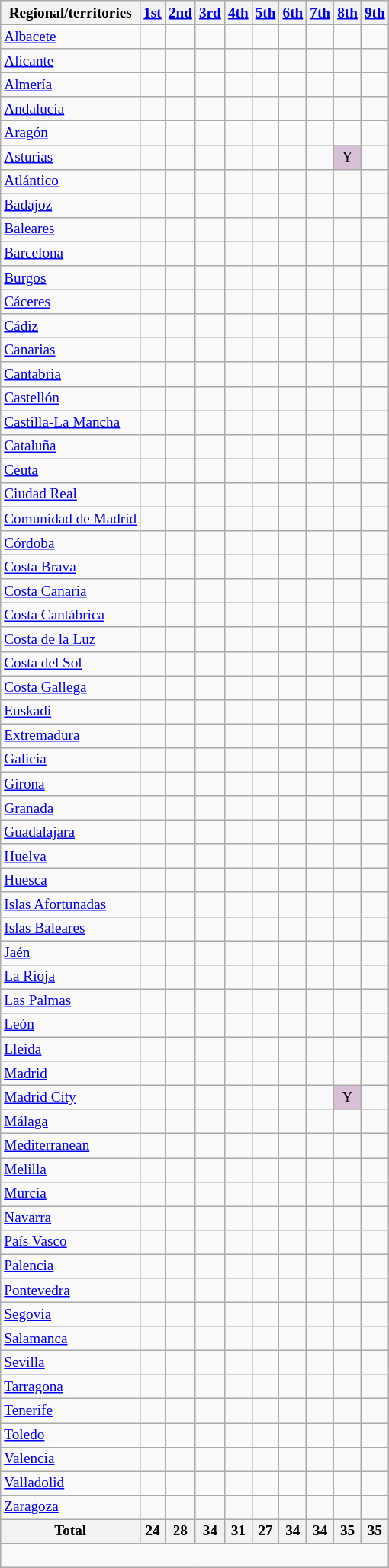<table class="wikitable sortable" style="font-size: 80%;">
<tr>
<th>Regional/territories</th>
<th><a href='#'>1st</a></th>
<th><a href='#'>2nd</a></th>
<th><a href='#'>3rd</a></th>
<th><a href='#'>4th</a></th>
<th><a href='#'>5th</a></th>
<th><a href='#'>6th</a></th>
<th><a href='#'>7th</a></th>
<th><a href='#'>8th</a></th>
<th><a href='#'>9th</a></th>
</tr>
<tr>
<td><a href='#'>Albacete</a></td>
<td></td>
<td></td>
<td></td>
<td></td>
<td></td>
<td></td>
<td></td>
<td></td>
<td></td>
</tr>
<tr>
<td><a href='#'>Alicante</a></td>
<td></td>
<td></td>
<td></td>
<td></td>
<td></td>
<td></td>
<td></td>
<td></td>
<td></td>
</tr>
<tr>
<td><a href='#'>Almería</a></td>
<td></td>
<td></td>
<td></td>
<td></td>
<td></td>
<td></td>
<td></td>
<td></td>
<td></td>
</tr>
<tr>
<td><a href='#'>Andalucía</a></td>
<td></td>
<td></td>
<td></td>
<td></td>
<td></td>
<td></td>
<td></td>
<td></td>
<td></td>
</tr>
<tr>
<td><a href='#'>Aragón</a></td>
<td></td>
<td></td>
<td></td>
<td></td>
<td></td>
<td></td>
<td></td>
<td></td>
<td></td>
</tr>
<tr>
<td><a href='#'>Asturias</a></td>
<td></td>
<td></td>
<td></td>
<td></td>
<td></td>
<td></td>
<td></td>
<td bgcolor=#D8BFD8 align=center>Y</td>
<td></td>
</tr>
<tr>
<td><a href='#'>Atlántico</a></td>
<td></td>
<td></td>
<td></td>
<td></td>
<td></td>
<td></td>
<td></td>
<td></td>
<td></td>
</tr>
<tr>
<td><a href='#'>Badajoz</a></td>
<td></td>
<td></td>
<td></td>
<td></td>
<td></td>
<td></td>
<td></td>
<td></td>
<td></td>
</tr>
<tr>
<td><a href='#'>Baleares</a></td>
<td></td>
<td></td>
<td></td>
<td></td>
<td></td>
<td></td>
<td></td>
<td></td>
<td></td>
</tr>
<tr>
<td><a href='#'>Barcelona</a></td>
<td></td>
<td></td>
<td></td>
<td></td>
<td></td>
<td></td>
<td></td>
<td></td>
<td></td>
</tr>
<tr>
<td><a href='#'>Burgos</a></td>
<td></td>
<td></td>
<td></td>
<td></td>
<td></td>
<td></td>
<td></td>
<td></td>
<td></td>
</tr>
<tr>
<td><a href='#'>Cáceres</a></td>
<td></td>
<td></td>
<td></td>
<td></td>
<td></td>
<td></td>
<td></td>
<td></td>
<td></td>
</tr>
<tr>
<td><a href='#'>Cádiz</a></td>
<td></td>
<td></td>
<td></td>
<td></td>
<td></td>
<td></td>
<td></td>
<td></td>
<td></td>
</tr>
<tr>
<td><a href='#'>Canarias</a></td>
<td></td>
<td></td>
<td></td>
<td></td>
<td></td>
<td></td>
<td></td>
<td></td>
<td></td>
</tr>
<tr>
<td><a href='#'>Cantabria</a></td>
<td></td>
<td></td>
<td></td>
<td></td>
<td></td>
<td></td>
<td></td>
<td></td>
<td></td>
</tr>
<tr>
<td><a href='#'>Castellón</a></td>
<td></td>
<td></td>
<td></td>
<td></td>
<td></td>
<td></td>
<td></td>
<td></td>
<td></td>
</tr>
<tr>
<td><a href='#'>Castilla-La Mancha</a></td>
<td></td>
<td></td>
<td></td>
<td></td>
<td></td>
<td></td>
<td></td>
<td></td>
<td></td>
</tr>
<tr>
<td><a href='#'>Cataluña</a></td>
<td></td>
<td></td>
<td></td>
<td></td>
<td></td>
<td></td>
<td></td>
<td></td>
<td></td>
</tr>
<tr>
<td><a href='#'>Ceuta</a></td>
<td></td>
<td></td>
<td></td>
<td></td>
<td></td>
<td></td>
<td></td>
<td></td>
<td></td>
</tr>
<tr>
<td><a href='#'>Ciudad Real</a></td>
<td></td>
<td></td>
<td></td>
<td></td>
<td></td>
<td></td>
<td></td>
<td></td>
<td></td>
</tr>
<tr>
<td><a href='#'>Comunidad de Madrid</a></td>
<td></td>
<td></td>
<td></td>
<td></td>
<td></td>
<td></td>
<td></td>
<td></td>
<td></td>
</tr>
<tr>
<td><a href='#'>Córdoba</a></td>
<td></td>
<td></td>
<td></td>
<td></td>
<td></td>
<td></td>
<td></td>
<td></td>
<td></td>
</tr>
<tr>
<td><a href='#'>Costa Brava</a></td>
<td></td>
<td></td>
<td></td>
<td></td>
<td></td>
<td></td>
<td></td>
<td></td>
<td></td>
</tr>
<tr>
<td><a href='#'>Costa Canaria</a></td>
<td></td>
<td></td>
<td></td>
<td></td>
<td></td>
<td></td>
<td></td>
<td></td>
<td></td>
</tr>
<tr>
<td><a href='#'>Costa Cantábrica</a></td>
<td></td>
<td></td>
<td></td>
<td></td>
<td></td>
<td></td>
<td></td>
<td></td>
<td></td>
</tr>
<tr>
<td><a href='#'>Costa de la Luz</a></td>
<td></td>
<td></td>
<td></td>
<td></td>
<td></td>
<td></td>
<td></td>
<td></td>
<td></td>
</tr>
<tr>
<td><a href='#'>Costa del Sol</a></td>
<td></td>
<td></td>
<td></td>
<td></td>
<td></td>
<td></td>
<td></td>
<td></td>
<td></td>
</tr>
<tr>
<td><a href='#'>Costa Gallega</a></td>
<td></td>
<td></td>
<td></td>
<td></td>
<td></td>
<td></td>
<td></td>
<td></td>
<td></td>
</tr>
<tr>
<td><a href='#'>Euskadi</a></td>
<td></td>
<td></td>
<td></td>
<td></td>
<td></td>
<td></td>
<td></td>
<td></td>
<td></td>
</tr>
<tr>
<td><a href='#'>Extremadura</a></td>
<td></td>
<td></td>
<td></td>
<td></td>
<td></td>
<td></td>
<td></td>
<td></td>
<td></td>
</tr>
<tr>
<td><a href='#'>Galicia</a></td>
<td></td>
<td></td>
<td></td>
<td></td>
<td></td>
<td></td>
<td></td>
<td></td>
<td></td>
</tr>
<tr>
<td><a href='#'>Girona</a></td>
<td></td>
<td></td>
<td></td>
<td></td>
<td></td>
<td></td>
<td></td>
<td></td>
<td></td>
</tr>
<tr>
<td><a href='#'>Granada</a></td>
<td></td>
<td></td>
<td></td>
<td></td>
<td></td>
<td></td>
<td></td>
<td></td>
<td></td>
</tr>
<tr>
<td><a href='#'>Guadalajara</a></td>
<td></td>
<td></td>
<td></td>
<td></td>
<td></td>
<td></td>
<td></td>
<td></td>
<td></td>
</tr>
<tr>
<td><a href='#'>Huelva</a></td>
<td></td>
<td></td>
<td></td>
<td></td>
<td></td>
<td></td>
<td></td>
<td></td>
<td></td>
</tr>
<tr>
<td><a href='#'>Huesca</a></td>
<td></td>
<td></td>
<td></td>
<td></td>
<td></td>
<td></td>
<td></td>
<td></td>
<td></td>
</tr>
<tr>
<td><a href='#'>Islas Afortunadas</a></td>
<td></td>
<td></td>
<td></td>
<td></td>
<td></td>
<td></td>
<td></td>
<td></td>
<td></td>
</tr>
<tr>
<td><a href='#'>Islas Baleares</a></td>
<td></td>
<td></td>
<td></td>
<td></td>
<td></td>
<td></td>
<td></td>
<td></td>
<td></td>
</tr>
<tr>
<td><a href='#'>Jaén</a></td>
<td></td>
<td></td>
<td></td>
<td></td>
<td></td>
<td></td>
<td></td>
<td></td>
<td></td>
</tr>
<tr>
<td><a href='#'>La Rioja</a></td>
<td></td>
<td></td>
<td></td>
<td></td>
<td></td>
<td></td>
<td></td>
<td></td>
<td></td>
</tr>
<tr>
<td><a href='#'>Las Palmas</a></td>
<td></td>
<td></td>
<td></td>
<td></td>
<td></td>
<td></td>
<td></td>
<td></td>
<td></td>
</tr>
<tr>
<td><a href='#'>León</a></td>
<td></td>
<td></td>
<td></td>
<td></td>
<td></td>
<td></td>
<td></td>
<td></td>
<td></td>
</tr>
<tr>
<td><a href='#'>Lleida</a></td>
<td></td>
<td></td>
<td></td>
<td></td>
<td></td>
<td></td>
<td></td>
<td></td>
<td></td>
</tr>
<tr>
<td><a href='#'>Madrid</a></td>
<td></td>
<td></td>
<td></td>
<td></td>
<td></td>
<td></td>
<td></td>
<td></td>
<td></td>
</tr>
<tr>
<td><a href='#'>Madrid City</a></td>
<td></td>
<td></td>
<td></td>
<td></td>
<td></td>
<td></td>
<td></td>
<td bgcolor=#D8BFD8 align=center>Y</td>
<td></td>
</tr>
<tr>
<td><a href='#'>Málaga</a></td>
<td></td>
<td></td>
<td></td>
<td></td>
<td></td>
<td></td>
<td></td>
<td></td>
<td></td>
</tr>
<tr>
<td><a href='#'>Mediterranean</a></td>
<td></td>
<td></td>
<td></td>
<td></td>
<td></td>
<td></td>
<td></td>
<td></td>
<td></td>
</tr>
<tr>
<td><a href='#'>Melilla</a></td>
<td></td>
<td></td>
<td></td>
<td></td>
<td></td>
<td></td>
<td></td>
<td></td>
<td></td>
</tr>
<tr>
<td><a href='#'>Murcia</a></td>
<td></td>
<td></td>
<td></td>
<td></td>
<td></td>
<td></td>
<td></td>
<td></td>
<td></td>
</tr>
<tr>
<td><a href='#'>Navarra</a></td>
<td></td>
<td></td>
<td></td>
<td></td>
<td></td>
<td></td>
<td></td>
<td></td>
<td></td>
</tr>
<tr>
<td><a href='#'>País Vasco</a></td>
<td></td>
<td></td>
<td></td>
<td></td>
<td></td>
<td></td>
<td></td>
<td></td>
<td></td>
</tr>
<tr>
<td><a href='#'>Palencia</a></td>
<td></td>
<td></td>
<td></td>
<td></td>
<td></td>
<td></td>
<td></td>
<td></td>
<td></td>
</tr>
<tr>
<td><a href='#'>Pontevedra</a></td>
<td></td>
<td></td>
<td></td>
<td></td>
<td></td>
<td></td>
<td></td>
<td></td>
<td></td>
</tr>
<tr>
<td><a href='#'>Segovia</a></td>
<td></td>
<td></td>
<td></td>
<td></td>
<td></td>
<td></td>
<td></td>
<td></td>
<td></td>
</tr>
<tr>
<td><a href='#'>Salamanca</a></td>
<td></td>
<td></td>
<td></td>
<td></td>
<td></td>
<td></td>
<td></td>
<td></td>
<td></td>
</tr>
<tr>
<td><a href='#'>Sevilla</a></td>
<td></td>
<td></td>
<td></td>
<td></td>
<td></td>
<td></td>
<td></td>
<td></td>
<td></td>
</tr>
<tr>
<td><a href='#'>Tarragona</a></td>
<td></td>
<td></td>
<td></td>
<td></td>
<td></td>
<td></td>
<td></td>
<td></td>
<td></td>
</tr>
<tr>
<td><a href='#'>Tenerife</a></td>
<td></td>
<td></td>
<td></td>
<td></td>
<td></td>
<td></td>
<td></td>
<td></td>
<td></td>
</tr>
<tr>
<td><a href='#'>Toledo</a></td>
<td></td>
<td></td>
<td></td>
<td></td>
<td></td>
<td></td>
<td></td>
<td></td>
<td></td>
</tr>
<tr>
<td><a href='#'>Valencia</a></td>
<td></td>
<td></td>
<td></td>
<td></td>
<td></td>
<td></td>
<td></td>
<td></td>
<td></td>
</tr>
<tr>
<td><a href='#'>Valladolid</a></td>
<td></td>
<td></td>
<td></td>
<td></td>
<td></td>
<td></td>
<td></td>
<td></td>
<td></td>
</tr>
<tr>
<td><a href='#'>Zaragoza</a></td>
<td></td>
<td></td>
<td></td>
<td></td>
<td></td>
<td></td>
<td></td>
<td></td>
<td></td>
</tr>
<tr>
<th>Total</th>
<th>24</th>
<th>28</th>
<th>34</th>
<th>31</th>
<th>27</th>
<th>34</th>
<th>34</th>
<th>35</th>
<th>35</th>
</tr>
<tr>
<td colspan="10" align=left><br></td>
</tr>
</table>
